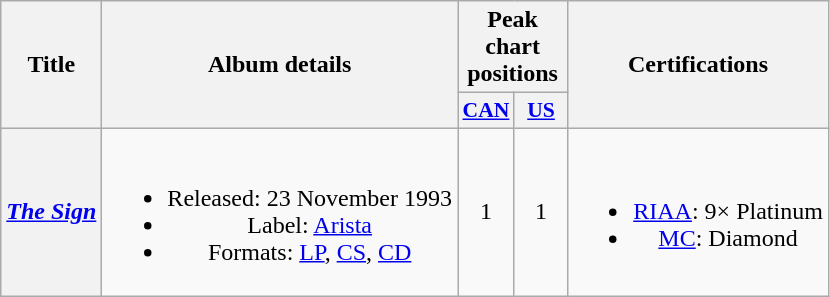<table class="wikitable plainrowheaders" style="text-align:center;">
<tr>
<th rowspan="2">Title</th>
<th rowspan="2">Album details</th>
<th colspan="2">Peak chart positions</th>
<th rowspan="2">Certifications</th>
</tr>
<tr>
<th style="width:2em;font-size:90%;"><a href='#'>CAN</a><br></th>
<th style="width:2em;font-size:90%;"><a href='#'>US</a><br></th>
</tr>
<tr>
<th scope="row"><em><a href='#'>The Sign</a></em></th>
<td><br><ul><li>Released: 23 November 1993</li><li>Label: <a href='#'>Arista</a></li><li>Formats: <a href='#'>LP</a>, <a href='#'>CS</a>, <a href='#'>CD</a></li></ul></td>
<td>1</td>
<td>1</td>
<td><br><ul><li><a href='#'>RIAA</a>: 9× Platinum</li><li><a href='#'>MC</a>: Diamond</li></ul></td>
</tr>
</table>
